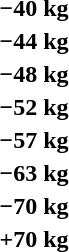<table>
<tr>
<th rowspan=2>−40 kg</th>
<td rowspan=2></td>
<td rowspan=2></td>
<td></td>
</tr>
<tr>
<td></td>
</tr>
<tr>
<th rowspan=2>−44 kg</th>
<td rowspan=2></td>
<td rowspan=2></td>
<td></td>
</tr>
<tr>
<td></td>
</tr>
<tr>
<th rowspan=2>−48 kg</th>
<td rowspan=2></td>
<td rowspan=2></td>
<td></td>
</tr>
<tr>
<td></td>
</tr>
<tr>
<th rowspan=2>−52 kg</th>
<td rowspan=2></td>
<td rowspan=2></td>
<td></td>
</tr>
<tr>
<td></td>
</tr>
<tr>
<th rowspan=2>−57 kg</th>
<td rowspan=2></td>
<td rowspan=2></td>
<td></td>
</tr>
<tr>
<td></td>
</tr>
<tr>
<th rowspan=2>−63 kg</th>
<td rowspan=2></td>
<td rowspan=2></td>
<td></td>
</tr>
<tr>
<td></td>
</tr>
<tr>
<th rowspan=2>−70 kg</th>
<td rowspan=2></td>
<td rowspan=2></td>
<td></td>
</tr>
<tr>
<td></td>
</tr>
<tr>
<th rowspan=2>+70 kg</th>
<td rowspan=2></td>
<td rowspan=2></td>
<td></td>
</tr>
<tr>
<td></td>
</tr>
</table>
